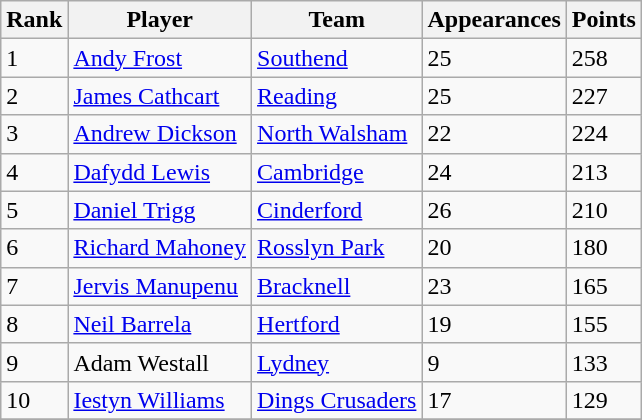<table class="wikitable">
<tr>
<th>Rank</th>
<th>Player</th>
<th>Team</th>
<th>Appearances</th>
<th>Points</th>
</tr>
<tr>
<td>1</td>
<td> <a href='#'>Andy Frost</a></td>
<td><a href='#'>Southend</a></td>
<td>25</td>
<td>258</td>
</tr>
<tr>
<td>2</td>
<td> <a href='#'>James Cathcart</a></td>
<td><a href='#'>Reading</a></td>
<td>25</td>
<td>227</td>
</tr>
<tr>
<td>3</td>
<td> <a href='#'>Andrew Dickson</a></td>
<td><a href='#'>North Walsham</a></td>
<td>22</td>
<td>224</td>
</tr>
<tr>
<td>4</td>
<td> <a href='#'>Dafydd Lewis</a></td>
<td><a href='#'>Cambridge</a></td>
<td>24</td>
<td>213</td>
</tr>
<tr>
<td>5</td>
<td> <a href='#'>Daniel Trigg</a></td>
<td><a href='#'>Cinderford</a></td>
<td>26</td>
<td>210</td>
</tr>
<tr>
<td>6</td>
<td> <a href='#'>Richard Mahoney</a></td>
<td><a href='#'>Rosslyn Park</a></td>
<td>20</td>
<td>180</td>
</tr>
<tr>
<td>7</td>
<td> <a href='#'>Jervis Manupenu</a></td>
<td><a href='#'>Bracknell</a></td>
<td>23</td>
<td>165</td>
</tr>
<tr>
<td>8</td>
<td> <a href='#'>Neil Barrela</a></td>
<td><a href='#'>Hertford</a></td>
<td>19</td>
<td>155</td>
</tr>
<tr>
<td>9</td>
<td> Adam Westall</td>
<td><a href='#'>Lydney</a></td>
<td>9</td>
<td>133</td>
</tr>
<tr>
<td>10</td>
<td> <a href='#'>Iestyn Williams</a></td>
<td><a href='#'>Dings Crusaders</a></td>
<td>17</td>
<td>129</td>
</tr>
<tr>
</tr>
</table>
